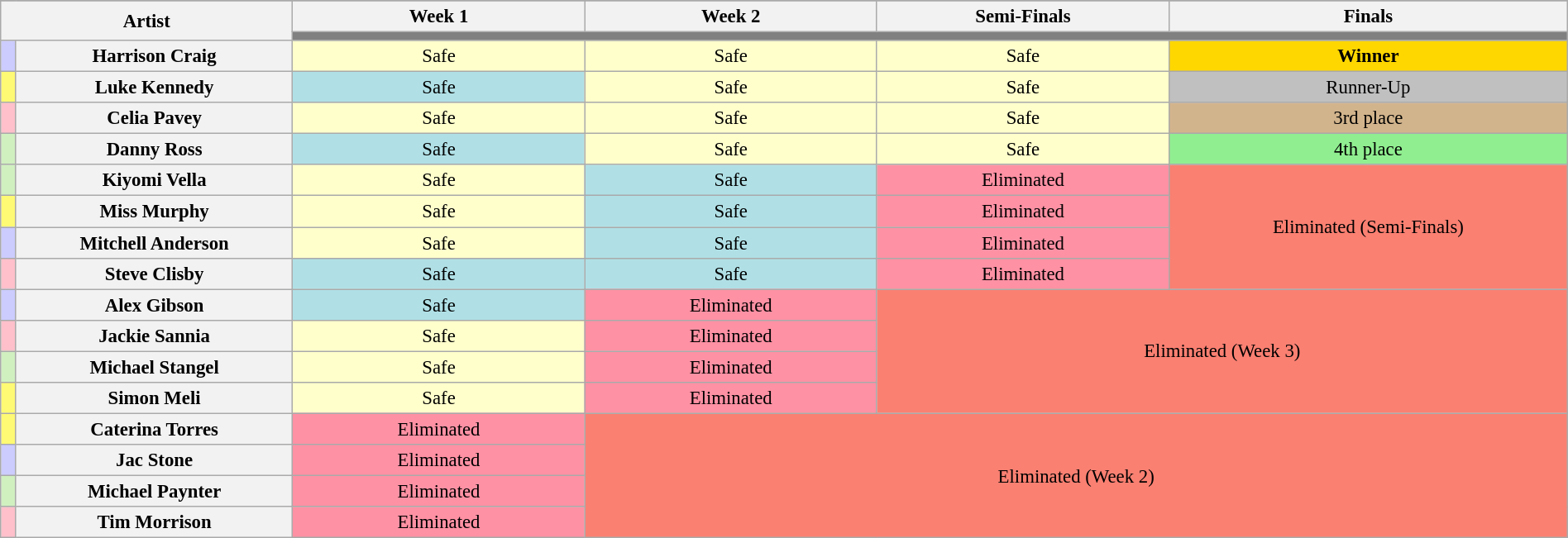<table class="wikitable"  style="text-align:center; font-size:95%; width:100%;">
<tr>
</tr>
<tr>
<th style="width:11%;" rowspan="2" colspan="2">Artist</th>
<th style="width:11%;">Week 1</th>
<th style="width:11%;">Week 2</th>
<th style="width:11%;">Semi-Finals</th>
<th style="width:15%;">Finals</th>
</tr>
<tr>
<th colspan="9" style="background:gray;"></th>
</tr>
<tr>
<th style="background:#ccf;"></th>
<th>Harrison Craig</th>
<td style="background:#ffc;">Safe</td>
<td style="background:#ffc;">Safe</td>
<td style="background:#ffc;">Safe</td>
<th style="background:gold;">Winner</th>
</tr>
<tr>
<th style="background:#fffa73;"></th>
<th>Luke Kennedy</th>
<td style="background:#B0E0E6;">Safe</td>
<td style="background:#ffc;">Safe</td>
<td style="background:#ffc;">Safe</td>
<td style="background:silver;">Runner-Up</td>
</tr>
<tr>
<th style="background:pink;"></th>
<th>Celia Pavey</th>
<td style="background:#ffc;">Safe</td>
<td style="background:#ffc;">Safe</td>
<td style="background:#ffc;">Safe</td>
<td style="background:tan;">3rd place</td>
</tr>
<tr>
<th style="background:#d0f0c0;"></th>
<th>Danny Ross</th>
<td style="background:#B0E0E6;">Safe</td>
<td style="background:#ffc;">Safe</td>
<td style="background:#ffc;">Safe</td>
<td style="background:lightgreen;">4th place</td>
</tr>
<tr>
<th style="background:#d0f0c0;"></th>
<th>Kiyomi Vella</th>
<td style="background:#ffc;">Safe</td>
<td style="background:#B0E0E6;">Safe</td>
<td style="background:#FF91A4;">Eliminated</td>
<td rowspan="4" colspan="6" style="background:salmon;">Eliminated (Semi-Finals)</td>
</tr>
<tr>
<th style="background:#fffa73;"></th>
<th>Miss Murphy</th>
<td style="background:#ffc;">Safe</td>
<td style="background:#B0E0E6;">Safe</td>
<td style="background:#FF91A4;">Eliminated</td>
</tr>
<tr>
<th style="background:#ccf;"></th>
<th>Mitchell Anderson</th>
<td style="background:#ffc;">Safe</td>
<td style="background:#B0E0E6;">Safe</td>
<td style="background:#FF91A4;">Eliminated</td>
</tr>
<tr>
<th style="background:pink;"></th>
<th>Steve Clisby</th>
<td style="background:#B0E0E6;">Safe</td>
<td style="background:#B0E0E6;">Safe</td>
<td style="background:#FF91A4;">Eliminated</td>
</tr>
<tr>
<th style="background:#ccf;"></th>
<th>Alex Gibson</th>
<td style="background:#B0E0E6;">Safe</td>
<td style="background:#FF91A4;">Eliminated</td>
<td rowspan="4" colspan="6" style="background:salmon;">Eliminated (Week 3)</td>
</tr>
<tr>
<th style="background:pink;"></th>
<th>Jackie Sannia</th>
<td style="background:#ffc;">Safe</td>
<td style="background:#FF91A4;">Eliminated</td>
</tr>
<tr>
<th style="background:#d0f0c0;"></th>
<th>Michael Stangel</th>
<td style="background:#ffc;">Safe</td>
<td style="background:#FF91A4;">Eliminated</td>
</tr>
<tr>
<th style="background:#fffa73;"></th>
<th>Simon Meli</th>
<td style="background:#ffc;">Safe</td>
<td style="background:#FF91A4;">Eliminated</td>
</tr>
<tr>
<th style="background:#fffa73;"></th>
<th>Caterina Torres</th>
<td style="background:#FF91A4;">Eliminated</td>
<td rowspan="4" colspan="6" style="background:salmon;">Eliminated (Week 2)</td>
</tr>
<tr>
<th style="background:#ccf;"></th>
<th>Jac Stone</th>
<td style="background:#FF91A4;">Eliminated</td>
</tr>
<tr>
<th style="background:#d0f0c0;"></th>
<th>Michael Paynter</th>
<td style="background:#FF91A4;">Eliminated</td>
</tr>
<tr>
<th style="background:pink;"></th>
<th>Tim Morrison</th>
<td style="background:#FF91A4;">Eliminated</td>
</tr>
</table>
